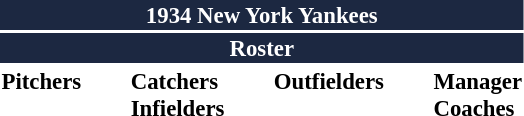<table class="toccolours" style="font-size: 95%;">
<tr>
<th colspan="10" style="background-color: #1c2841; color: white; text-align: center;">1934 New York Yankees</th>
</tr>
<tr>
<td colspan="10" style="background-color: #1c2841; color: white; text-align: center;"><strong>Roster</strong></td>
</tr>
<tr>
<td valign="top"><strong>Pitchers</strong><br>












</td>
<td width="25px"></td>
<td valign="top"><strong>Catchers</strong><br>


<strong>Infielders</strong>






</td>
<td width="25px"></td>
<td valign="top"><strong>Outfielders</strong><br>





</td>
<td width="25px"></td>
<td valign="top"><strong>Manager</strong><br>
<strong>Coaches</strong>


</td>
</tr>
</table>
